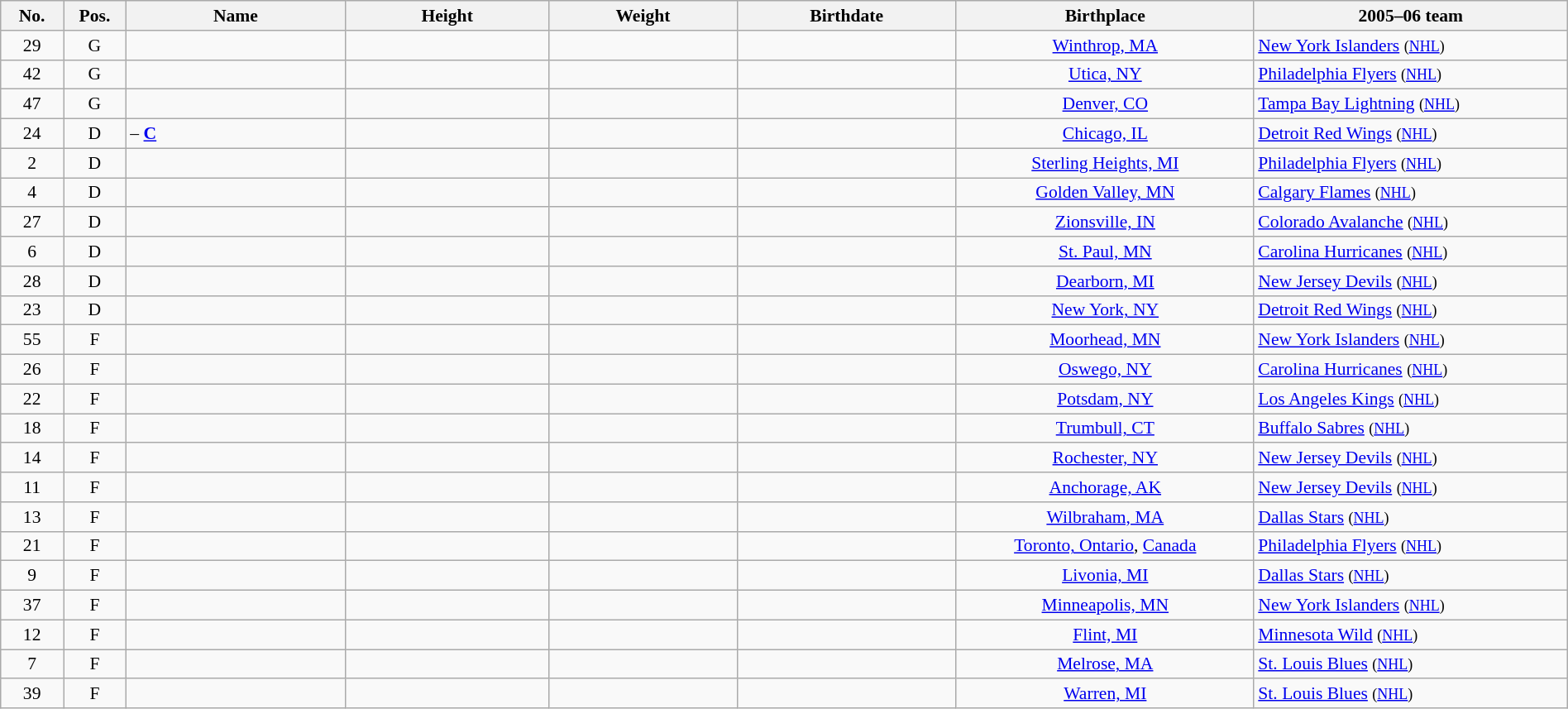<table width="100%" class="wikitable sortable" style="font-size: 90%; text-align: center;">
<tr>
<th style="width:  4%;">No.</th>
<th style="width:  4%;">Pos.</th>
<th style="width: 14%;text-align:center;">Name</th>
<th style="width: 13%;">Height</th>
<th style="width: 12%;">Weight</th>
<th style="width: 14%;">Birthdate</th>
<th style="width: 19%;">Birthplace</th>
<th style="width: 20%;">2005–06 team</th>
</tr>
<tr>
<td>29</td>
<td>G</td>
<td style="text-align:left;"></td>
<td></td>
<td></td>
<td style="text-align:right;"></td>
<td><a href='#'>Winthrop, MA</a></td>
<td style="text-align:left;"><a href='#'>New York Islanders</a> <small>(<a href='#'>NHL</a>)</small></td>
</tr>
<tr>
<td>42</td>
<td>G</td>
<td style="text-align:left;"></td>
<td></td>
<td></td>
<td style="text-align:right;"></td>
<td><a href='#'>Utica, NY</a></td>
<td style="text-align:left;"><a href='#'>Philadelphia Flyers</a> <small>(<a href='#'>NHL</a>)</small></td>
</tr>
<tr>
<td>47</td>
<td>G</td>
<td style="text-align:left;"></td>
<td></td>
<td></td>
<td style="text-align:right;"></td>
<td><a href='#'>Denver, CO</a></td>
<td style="text-align:left;"><a href='#'>Tampa Bay Lightning</a> <small>(<a href='#'>NHL</a>)</small></td>
</tr>
<tr>
<td>24</td>
<td>D</td>
<td style="text-align:left;"> – <strong><a href='#'>C</a></strong></td>
<td></td>
<td></td>
<td style="text-align:right;"></td>
<td><a href='#'>Chicago, IL</a></td>
<td style="text-align:left;"><a href='#'>Detroit Red Wings</a> <small>(<a href='#'>NHL</a>)</small></td>
</tr>
<tr>
<td>2</td>
<td>D</td>
<td style="text-align:left;"></td>
<td></td>
<td></td>
<td style="text-align:right;"></td>
<td><a href='#'>Sterling Heights, MI</a></td>
<td style="text-align:left;"><a href='#'>Philadelphia Flyers</a> <small>(<a href='#'>NHL</a>)</small></td>
</tr>
<tr>
<td>4</td>
<td>D</td>
<td style="text-align:left;"></td>
<td></td>
<td></td>
<td style="text-align:right;"></td>
<td><a href='#'>Golden Valley, MN</a></td>
<td style="text-align:left;"><a href='#'>Calgary Flames</a> <small>(<a href='#'>NHL</a>)</small></td>
</tr>
<tr>
<td>27</td>
<td>D</td>
<td style="text-align:left;"></td>
<td></td>
<td></td>
<td style="text-align:right;"></td>
<td><a href='#'>Zionsville, IN</a></td>
<td style="text-align:left;"><a href='#'>Colorado Avalanche</a> <small>(<a href='#'>NHL</a>)</small></td>
</tr>
<tr>
<td>6</td>
<td>D</td>
<td style="text-align:left;"></td>
<td></td>
<td></td>
<td style="text-align:right;"></td>
<td><a href='#'>St. Paul, MN</a></td>
<td style="text-align:left;"><a href='#'>Carolina Hurricanes</a> <small>(<a href='#'>NHL</a>)</small></td>
</tr>
<tr>
<td>28</td>
<td>D</td>
<td style="text-align:left;"></td>
<td></td>
<td></td>
<td style="text-align:right;"></td>
<td><a href='#'>Dearborn, MI</a></td>
<td style="text-align:left;"><a href='#'>New Jersey Devils</a> <small>(<a href='#'>NHL</a>)</small></td>
</tr>
<tr>
<td>23</td>
<td>D</td>
<td style="text-align:left;"></td>
<td></td>
<td></td>
<td style="text-align:right;"></td>
<td><a href='#'>New York, NY</a></td>
<td style="text-align:left;"><a href='#'>Detroit Red Wings</a> <small>(<a href='#'>NHL</a>)</small></td>
</tr>
<tr>
<td>55</td>
<td>F</td>
<td style="text-align:left;"></td>
<td></td>
<td></td>
<td style="text-align:right;"></td>
<td><a href='#'>Moorhead, MN</a></td>
<td style="text-align:left;"><a href='#'>New York Islanders</a> <small>(<a href='#'>NHL</a>)</small></td>
</tr>
<tr>
<td>26</td>
<td>F</td>
<td style="text-align:left;"></td>
<td></td>
<td></td>
<td style="text-align:right;"></td>
<td><a href='#'>Oswego, NY</a></td>
<td style="text-align:left;"><a href='#'>Carolina Hurricanes</a> <small>(<a href='#'>NHL</a>)</small></td>
</tr>
<tr>
<td>22</td>
<td>F</td>
<td style="text-align:left;"></td>
<td></td>
<td></td>
<td style="text-align:right;"></td>
<td><a href='#'>Potsdam, NY</a></td>
<td style="text-align:left;"><a href='#'>Los Angeles Kings</a> <small>(<a href='#'>NHL</a>)</small></td>
</tr>
<tr>
<td>18</td>
<td>F</td>
<td style="text-align:left;"></td>
<td></td>
<td></td>
<td style="text-align:right;"></td>
<td><a href='#'>Trumbull, CT</a></td>
<td style="text-align:left;"><a href='#'>Buffalo Sabres</a> <small>(<a href='#'>NHL</a>)</small></td>
</tr>
<tr>
<td>14</td>
<td>F</td>
<td style="text-align:left;"></td>
<td></td>
<td></td>
<td style="text-align:right;"></td>
<td><a href='#'>Rochester, NY</a></td>
<td style="text-align:left;"><a href='#'>New Jersey Devils</a> <small>(<a href='#'>NHL</a>)</small></td>
</tr>
<tr>
<td>11</td>
<td>F</td>
<td style="text-align:left;"></td>
<td></td>
<td></td>
<td style="text-align:right;"></td>
<td><a href='#'>Anchorage, AK</a></td>
<td style="text-align:left;"><a href='#'>New Jersey Devils</a> <small>(<a href='#'>NHL</a>)</small></td>
</tr>
<tr>
<td>13</td>
<td>F</td>
<td style="text-align:left;"></td>
<td></td>
<td></td>
<td style="text-align:right;"></td>
<td><a href='#'>Wilbraham, MA</a></td>
<td style="text-align:left;"><a href='#'>Dallas Stars</a> <small>(<a href='#'>NHL</a>)</small></td>
</tr>
<tr>
<td>21</td>
<td>F</td>
<td style="text-align:left;"></td>
<td></td>
<td></td>
<td style="text-align:right;"></td>
<td><a href='#'>Toronto, Ontario</a>, <a href='#'>Canada</a></td>
<td style="text-align:left;"><a href='#'>Philadelphia Flyers</a> <small>(<a href='#'>NHL</a>)</small></td>
</tr>
<tr>
<td>9</td>
<td>F</td>
<td style="text-align:left;"></td>
<td></td>
<td></td>
<td style="text-align:right;"></td>
<td><a href='#'>Livonia, MI</a></td>
<td style="text-align:left;"><a href='#'>Dallas Stars</a> <small>(<a href='#'>NHL</a>)</small></td>
</tr>
<tr>
<td>37</td>
<td>F</td>
<td style="text-align:left;"></td>
<td></td>
<td></td>
<td style="text-align:right;"></td>
<td><a href='#'>Minneapolis, MN</a></td>
<td style="text-align:left;"><a href='#'>New York Islanders</a> <small>(<a href='#'>NHL</a>)</small></td>
</tr>
<tr>
<td>12</td>
<td>F</td>
<td style="text-align:left;"></td>
<td></td>
<td></td>
<td style="text-align:right;"></td>
<td><a href='#'>Flint, MI</a></td>
<td style="text-align:left;"><a href='#'>Minnesota Wild</a> <small>(<a href='#'>NHL</a>)</small></td>
</tr>
<tr>
<td>7</td>
<td>F</td>
<td style="text-align:left;"></td>
<td></td>
<td></td>
<td style="text-align:right;"></td>
<td><a href='#'>Melrose, MA</a></td>
<td style="text-align:left;"><a href='#'>St. Louis Blues</a> <small>(<a href='#'>NHL</a>)</small></td>
</tr>
<tr>
<td>39</td>
<td>F</td>
<td style="text-align:left;"></td>
<td></td>
<td></td>
<td style="text-align:right;"></td>
<td><a href='#'>Warren, MI</a></td>
<td style="text-align:left;"><a href='#'>St. Louis Blues</a> <small>(<a href='#'>NHL</a>)</small></td>
</tr>
</table>
